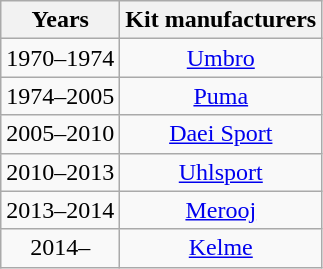<table class="wikitable" style="text-align: center">
<tr>
<th>Years</th>
<th>Kit manufacturers</th>
</tr>
<tr>
<td>1970–1974</td>
<td><a href='#'>Umbro</a></td>
</tr>
<tr>
<td>1974–2005</td>
<td><a href='#'>Puma</a></td>
</tr>
<tr>
<td>2005–2010</td>
<td><a href='#'>Daei Sport</a></td>
</tr>
<tr>
<td>2010–2013</td>
<td><a href='#'>Uhlsport</a></td>
</tr>
<tr>
<td>2013–2014</td>
<td><a href='#'>Merooj</a></td>
</tr>
<tr>
<td>2014–</td>
<td><a href='#'>Kelme</a></td>
</tr>
</table>
